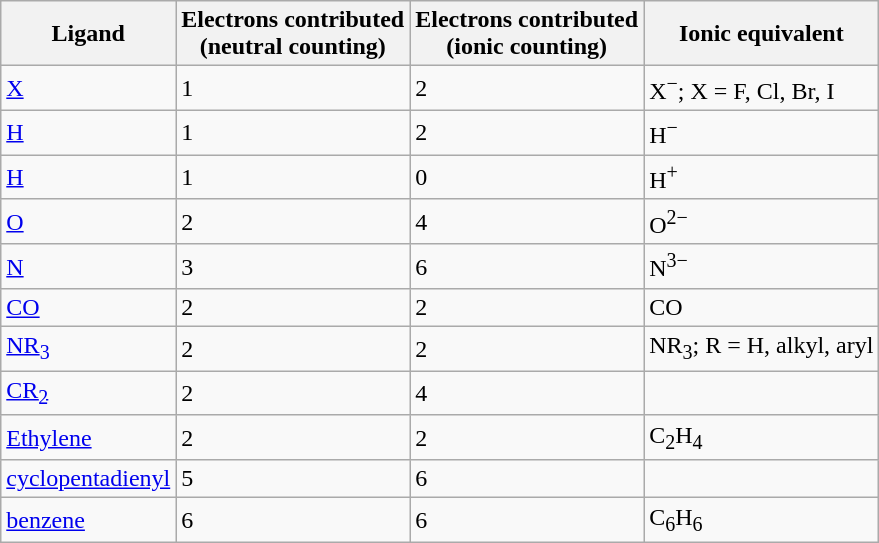<table class="wikitable">
<tr>
<th>Ligand</th>
<th>Electrons contributed<br>(neutral counting)</th>
<th>Electrons contributed<br>(ionic counting)</th>
<th>Ionic equivalent</th>
</tr>
<tr>
<td><a href='#'>X</a></td>
<td>1</td>
<td>2</td>
<td>X<sup>−</sup>; X = F, Cl, Br, I</td>
</tr>
<tr>
<td><a href='#'>H</a></td>
<td>1</td>
<td>2</td>
<td>H<sup>−</sup></td>
</tr>
<tr>
<td><a href='#'>H</a></td>
<td>1</td>
<td>0</td>
<td>H<sup>+</sup></td>
</tr>
<tr>
<td><a href='#'>O</a></td>
<td>2</td>
<td>4</td>
<td>O<sup>2−</sup></td>
</tr>
<tr>
<td><a href='#'>N</a></td>
<td>3</td>
<td>6</td>
<td>N<sup>3−</sup></td>
</tr>
<tr>
<td><a href='#'>CO</a></td>
<td>2</td>
<td>2</td>
<td>CO</td>
</tr>
<tr>
<td><a href='#'>NR<sub>3</sub></a></td>
<td>2</td>
<td>2</td>
<td>NR<sub>3</sub>; R = H, alkyl, aryl</td>
</tr>
<tr>
<td><a href='#'>CR<sub>2</sub></a></td>
<td>2</td>
<td>4</td>
<td></td>
</tr>
<tr>
<td><a href='#'>Ethylene</a></td>
<td>2</td>
<td>2</td>
<td>C<sub>2</sub>H<sub>4</sub></td>
</tr>
<tr>
<td><a href='#'>cyclopentadienyl</a></td>
<td>5</td>
<td>6</td>
<td></td>
</tr>
<tr>
<td><a href='#'>benzene</a></td>
<td>6</td>
<td>6</td>
<td>C<sub>6</sub>H<sub>6</sub></td>
</tr>
</table>
